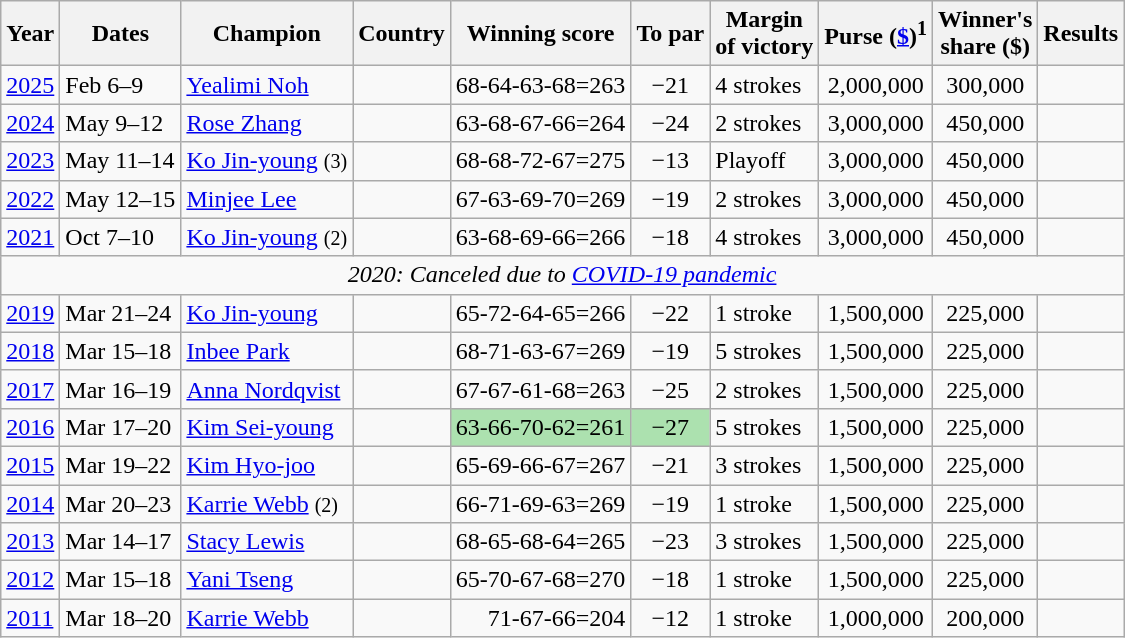<table class="wikitable">
<tr>
<th>Year</th>
<th>Dates</th>
<th>Champion</th>
<th>Country</th>
<th>Winning score</th>
<th>To par</th>
<th>Margin<br>of victory</th>
<th>Purse (<a href='#'>$</a>)<sup>1</sup></th>
<th>Winner's <br>share ($)</th>
<th>Results</th>
</tr>
<tr>
<td><a href='#'>2025</a></td>
<td>Feb 6–9</td>
<td><a href='#'>Yealimi Noh</a></td>
<td></td>
<td align=right>68-64-63-68=263</td>
<td align=center>−21</td>
<td>4 strokes</td>
<td align=center>2,000,000</td>
<td align=center>300,000</td>
<td align=center></td>
</tr>
<tr>
<td><a href='#'>2024</a></td>
<td>May 9–12</td>
<td><a href='#'>Rose Zhang</a></td>
<td></td>
<td align=right>63-68-67-66=264</td>
<td align=center>−24</td>
<td>2 strokes</td>
<td align=center>3,000,000</td>
<td align=center>450,000</td>
<td align=center></td>
</tr>
<tr>
<td><a href='#'>2023</a></td>
<td>May 11–14</td>
<td><a href='#'>Ko Jin-young</a> <small>(3)</small></td>
<td></td>
<td align=right>68-68-72-67=275</td>
<td align=center>−13</td>
<td>Playoff</td>
<td align=center>3,000,000</td>
<td align=center>450,000</td>
<td align=center></td>
</tr>
<tr>
<td><a href='#'>2022</a></td>
<td>May 12–15</td>
<td><a href='#'>Minjee Lee</a></td>
<td></td>
<td align=right>67-63-69-70=269</td>
<td align=center>−19</td>
<td>2 strokes</td>
<td align=center>3,000,000</td>
<td align=center>450,000</td>
<td align=center></td>
</tr>
<tr>
<td><a href='#'>2021</a></td>
<td>Oct 7–10</td>
<td><a href='#'>Ko Jin-young</a> <small>(2)</small></td>
<td></td>
<td align=right>63-68-69-66=266</td>
<td align=center>−18</td>
<td>4 strokes</td>
<td align=center>3,000,000</td>
<td align=center>450,000</td>
<td align=center></td>
</tr>
<tr>
<td colspan=10 align=center><em>2020: Canceled due to <a href='#'>COVID-19 pandemic</a></em></td>
</tr>
<tr>
<td><a href='#'>2019</a></td>
<td>Mar 21–24</td>
<td><a href='#'>Ko Jin-young</a></td>
<td></td>
<td align=right>65-72-64-65=266</td>
<td align=center>−22</td>
<td>1 stroke</td>
<td align=center>1,500,000</td>
<td align=center>225,000</td>
<td align=center></td>
</tr>
<tr>
<td><a href='#'>2018</a></td>
<td>Mar 15–18</td>
<td><a href='#'>Inbee Park</a></td>
<td></td>
<td align=right>68-71-63-67=269</td>
<td align=center>−19</td>
<td>5 strokes</td>
<td align=center>1,500,000</td>
<td align=center>225,000</td>
<td align=center></td>
</tr>
<tr>
<td><a href='#'>2017</a></td>
<td>Mar 16–19</td>
<td><a href='#'>Anna Nordqvist</a></td>
<td></td>
<td align=right>67-67-61-68=263</td>
<td align=center>−25</td>
<td>2 strokes</td>
<td align=center>1,500,000</td>
<td align=center>225,000</td>
<td align=center></td>
</tr>
<tr>
<td><a href='#'>2016</a></td>
<td>Mar 17–20</td>
<td><a href='#'>Kim Sei-young</a></td>
<td></td>
<td style="text-align: right; background: #ACE1AF">63-66-70-62=261</td>
<td style="text-align: center; background: #ACE1AF">−27</td>
<td>5 strokes</td>
<td align=center>1,500,000</td>
<td align=center>225,000</td>
<td align=center></td>
</tr>
<tr>
<td><a href='#'>2015</a></td>
<td>Mar 19–22</td>
<td><a href='#'>Kim Hyo-joo</a></td>
<td></td>
<td align=right>65-69-66-67=267</td>
<td align=center>−21</td>
<td>3 strokes</td>
<td align=center>1,500,000</td>
<td align=center>225,000</td>
<td align=center><small></small></td>
</tr>
<tr>
<td><a href='#'>2014</a></td>
<td>Mar 20–23</td>
<td><a href='#'>Karrie Webb</a> <small>(2)</small></td>
<td></td>
<td align=right>66-71-69-63=269</td>
<td align=center>−19</td>
<td>1 stroke</td>
<td align=center>1,500,000</td>
<td align=center>225,000</td>
<td align=center><small></small></td>
</tr>
<tr>
<td><a href='#'>2013</a></td>
<td>Mar 14–17</td>
<td><a href='#'>Stacy Lewis</a></td>
<td></td>
<td align=right>68-65-68-64=265</td>
<td align=center>−23</td>
<td>3 strokes</td>
<td align=center>1,500,000</td>
<td align=center>225,000</td>
<td align=center><small></small></td>
</tr>
<tr>
<td><a href='#'>2012</a></td>
<td>Mar 15–18</td>
<td><a href='#'>Yani Tseng</a></td>
<td></td>
<td align=right>65-70-67-68=270</td>
<td align=center>−18</td>
<td>1 stroke</td>
<td align=center>1,500,000</td>
<td align=center>225,000</td>
<td align=center><small></small></td>
</tr>
<tr>
<td><a href='#'>2011</a></td>
<td>Mar 18–20</td>
<td><a href='#'>Karrie Webb</a></td>
<td></td>
<td align=right>71-67-66=204</td>
<td align=center>−12</td>
<td>1 stroke</td>
<td align=center>1,000,000</td>
<td align=center>200,000</td>
<td align=center><small></small></td>
</tr>
</table>
